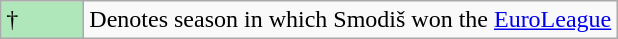<table class="wikitable">
<tr>
<td style="background:#AFE6BA; width:3em;">†</td>
<td>Denotes season in which Smodiš won the <a href='#'>EuroLeague</a></td>
</tr>
</table>
